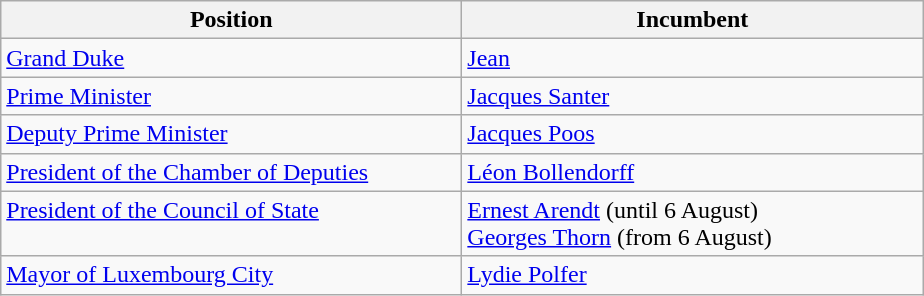<table class="wikitable">
<tr>
<th width="300">Position</th>
<th width="300">Incumbent</th>
</tr>
<tr>
<td><a href='#'>Grand Duke</a></td>
<td><a href='#'>Jean</a></td>
</tr>
<tr>
<td><a href='#'>Prime Minister</a></td>
<td><a href='#'>Jacques Santer</a></td>
</tr>
<tr>
<td><a href='#'>Deputy Prime Minister</a></td>
<td><a href='#'>Jacques Poos</a></td>
</tr>
<tr>
<td><a href='#'>President of the Chamber of Deputies</a></td>
<td><a href='#'>Léon Bollendorff</a></td>
</tr>
<tr>
<td><a href='#'>President of the Council of State</a> <br> <br></td>
<td><a href='#'>Ernest Arendt</a> (until 6 August) <br> <a href='#'>Georges Thorn</a> (from 6 August)</td>
</tr>
<tr>
<td><a href='#'>Mayor of Luxembourg City</a></td>
<td><a href='#'>Lydie Polfer</a></td>
</tr>
</table>
